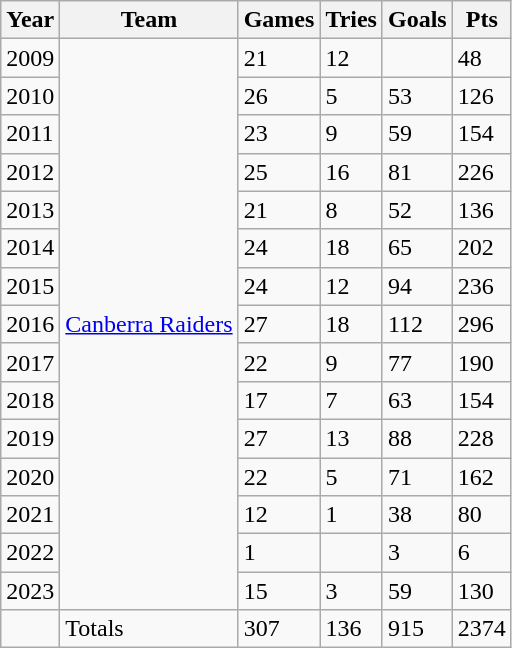<table class="wikitable">
<tr>
<th>Year</th>
<th>Team</th>
<th>Games</th>
<th>Tries</th>
<th>Goals</th>
<th>Pts</th>
</tr>
<tr>
<td>2009</td>
<td rowspan="15"> <a href='#'>Canberra Raiders</a></td>
<td>21</td>
<td>12</td>
<td></td>
<td>48</td>
</tr>
<tr>
<td>2010</td>
<td>26</td>
<td>5</td>
<td>53</td>
<td>126</td>
</tr>
<tr>
<td>2011</td>
<td>23</td>
<td>9</td>
<td>59</td>
<td>154</td>
</tr>
<tr>
<td>2012</td>
<td>25</td>
<td>16</td>
<td>81</td>
<td>226</td>
</tr>
<tr>
<td>2013</td>
<td>21</td>
<td>8</td>
<td>52</td>
<td>136</td>
</tr>
<tr>
<td>2014</td>
<td>24</td>
<td>18</td>
<td>65</td>
<td>202</td>
</tr>
<tr>
<td>2015</td>
<td>24</td>
<td>12</td>
<td>94</td>
<td>236</td>
</tr>
<tr>
<td>2016</td>
<td>27</td>
<td>18</td>
<td>112</td>
<td>296</td>
</tr>
<tr>
<td>2017</td>
<td>22</td>
<td>9</td>
<td>77</td>
<td>190</td>
</tr>
<tr>
<td>2018</td>
<td>17</td>
<td>7</td>
<td>63</td>
<td>154</td>
</tr>
<tr>
<td>2019</td>
<td>27</td>
<td>13</td>
<td>88</td>
<td>228</td>
</tr>
<tr>
<td>2020</td>
<td>22</td>
<td>5</td>
<td>71</td>
<td>162</td>
</tr>
<tr>
<td>2021</td>
<td>12</td>
<td>1</td>
<td>38</td>
<td>80</td>
</tr>
<tr>
<td>2022</td>
<td>1</td>
<td></td>
<td>3</td>
<td>6</td>
</tr>
<tr>
<td>2023</td>
<td>15</td>
<td>3</td>
<td>59</td>
<td>130</td>
</tr>
<tr>
<td></td>
<td>Totals</td>
<td>307</td>
<td>136</td>
<td>915</td>
<td>2374</td>
</tr>
</table>
